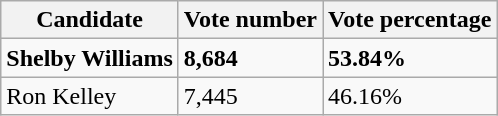<table class="wikitable">
<tr>
<th>Candidate</th>
<th>Vote number</th>
<th>Vote percentage</th>
</tr>
<tr>
<td><strong>Shelby Williams</strong></td>
<td><strong>8,684</strong></td>
<td><strong>53.84%</strong></td>
</tr>
<tr>
<td>Ron Kelley</td>
<td>7,445</td>
<td>46.16%</td>
</tr>
</table>
